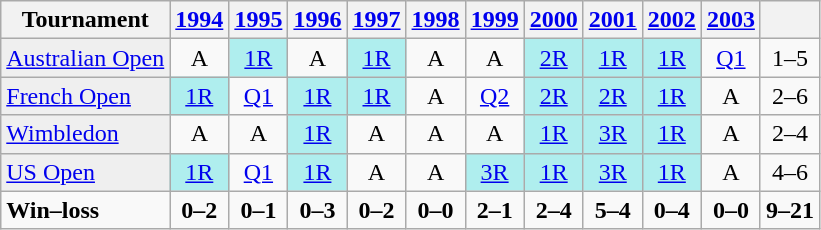<table class="wikitable">
<tr>
<th>Tournament</th>
<th><a href='#'>1994</a></th>
<th><a href='#'>1995</a></th>
<th><a href='#'>1996</a></th>
<th><a href='#'>1997</a></th>
<th><a href='#'>1998</a></th>
<th><a href='#'>1999</a></th>
<th><a href='#'>2000</a></th>
<th><a href='#'>2001</a></th>
<th><a href='#'>2002</a></th>
<th><a href='#'>2003</a></th>
<th></th>
</tr>
<tr>
<td style="background:#EFEFEF;"><a href='#'>Australian Open</a></td>
<td align="center">A</td>
<td align="center" style="background:#afeeee;"><a href='#'>1R</a></td>
<td align="center">A</td>
<td align="center" style="background:#afeeee;"><a href='#'>1R</a></td>
<td align="center">A</td>
<td align="center">A</td>
<td align="center" style="background:#afeeee;"><a href='#'>2R</a></td>
<td align="center" style="background:#afeeee;"><a href='#'>1R</a></td>
<td align="center" style="background:#afeeee;"><a href='#'>1R</a></td>
<td align="center"><a href='#'>Q1</a></td>
<td align="center">1–5</td>
</tr>
<tr>
<td style="background:#EFEFEF;"><a href='#'>French Open</a></td>
<td align="center" style="background:#afeeee;"><a href='#'>1R</a></td>
<td align="center"><a href='#'>Q1</a></td>
<td align="center" style="background:#afeeee;"><a href='#'>1R</a></td>
<td align="center" style="background:#afeeee;"><a href='#'>1R</a></td>
<td align="center">A</td>
<td align="center"><a href='#'>Q2</a></td>
<td align="center" style="background:#afeeee;"><a href='#'>2R</a></td>
<td align="center" style="background:#afeeee;"><a href='#'>2R</a></td>
<td align="center" style="background:#afeeee;"><a href='#'>1R</a></td>
<td align="center">A</td>
<td align="center">2–6</td>
</tr>
<tr>
<td style="background:#EFEFEF;"><a href='#'>Wimbledon</a></td>
<td align="center">A</td>
<td align="center">A</td>
<td align="center" style="background:#afeeee;"><a href='#'>1R</a></td>
<td align="center">A</td>
<td align="center">A</td>
<td align="center">A</td>
<td align="center" style="background:#afeeee;"><a href='#'>1R</a></td>
<td align="center" style="background:#afeeee;"><a href='#'>3R</a></td>
<td align="center" style="background:#afeeee;"><a href='#'>1R</a></td>
<td align="center">A</td>
<td align="center">2–4</td>
</tr>
<tr>
<td style="background:#EFEFEF;"><a href='#'>US Open</a></td>
<td align="center" style="background:#afeeee;"><a href='#'>1R</a></td>
<td align="center"><a href='#'>Q1</a></td>
<td align="center" style="background:#afeeee;"><a href='#'>1R</a></td>
<td align="center">A</td>
<td align="center">A</td>
<td align="center" style="background:#afeeee;"><a href='#'>3R</a></td>
<td align="center" style="background:#afeeee;"><a href='#'>1R</a></td>
<td align="center" style="background:#afeeee;"><a href='#'>3R</a></td>
<td align="center" style="background:#afeeee;"><a href='#'>1R</a></td>
<td align="center">A</td>
<td align="center">4–6</td>
</tr>
<tr>
<td><strong>Win–loss</strong></td>
<td align="center"><strong>0–2</strong></td>
<td align="center"><strong>0–1</strong></td>
<td align="center"><strong>0–3</strong></td>
<td align="center"><strong>0–2</strong></td>
<td align="center"><strong>0–0</strong></td>
<td align="center"><strong>2–1</strong></td>
<td align="center"><strong>2–4</strong></td>
<td align="center"><strong>5–4</strong></td>
<td align="center"><strong>0–4</strong></td>
<td align="center"><strong>0–0</strong></td>
<td align="center"><strong>9–21</strong></td>
</tr>
</table>
